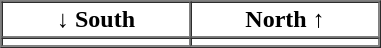<table border="1" cellpadding="2" cellspacing="0">
<tr>
<th>↓ South</th>
<th>North ↑</th>
</tr>
<tr>
<td align="center" width="120pt"></td>
<td align="center" width="120pt"></td>
</tr>
<tr>
</tr>
</table>
